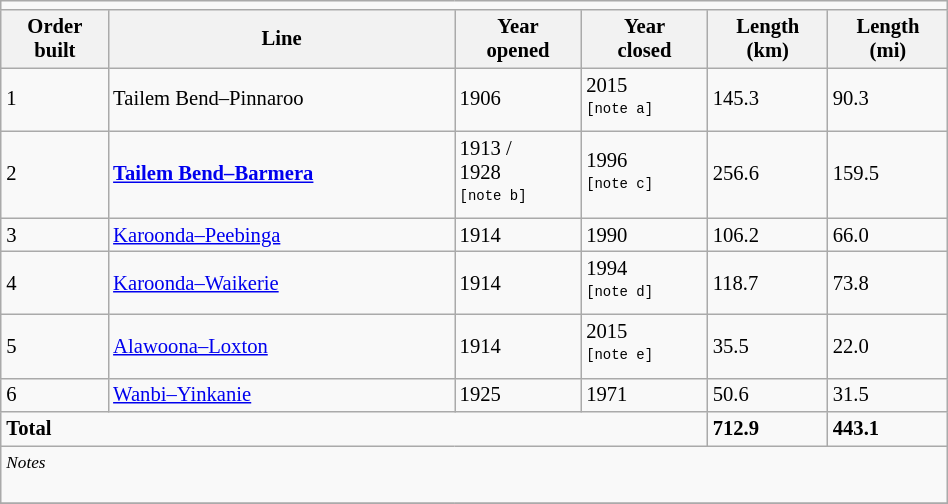<table class="wikitable vertical-align-top floatright mw-collapsible mw-collapsed" border= "1" style= "width:50%; font-size: 86%; float:right; margin-left:2em; margin-right:2em; margin-bottom:2em">
<tr>
<td colspan="6"></td>
</tr>
<tr>
<th scope="col">Order<br>built</th>
<th scope="col">Line</th>
<th scope="col">Year<br>opened</th>
<th scope="col">Year<br>closed</th>
<th scope="col">Length<br>(km)</th>
<th scope="col">Length<br>(mi)</th>
</tr>
<tr>
<td>1</td>
<td>Tailem Bend–Pinnaroo</td>
<td>1906</td>
<td>2015<br><sup><kbd><span>[note a]</span></kbd></sup></td>
<td>145.3</td>
<td>90.3</td>
</tr>
<tr>
<td>2</td>
<td><strong><a href='#'>Tailem Bend–Barmera</a></strong></td>
<td>1913 /<br>1928<br><sup><kbd><span>[note b]</span></kbd></sup></td>
<td>1996<br><sup><kbd><span>[note c]</span></kbd></sup></td>
<td>256.6</td>
<td>159.5</td>
</tr>
<tr>
<td>3</td>
<td><a href='#'>Karoonda–Peebinga</a></td>
<td>1914</td>
<td>1990</td>
<td>106.2</td>
<td>66.0</td>
</tr>
<tr>
<td>4</td>
<td><a href='#'>Karoonda–Waikerie</a></td>
<td>1914</td>
<td>1994<br><sup><kbd><span>[note d]</span></kbd></sup></td>
<td>118.7</td>
<td>73.8</td>
</tr>
<tr>
<td>5</td>
<td><a href='#'>Alawoona–Loxton</a></td>
<td>1914</td>
<td>2015<br><sup><kbd><span>[note e]</span></kbd></sup></td>
<td>35.5</td>
<td>22.0</td>
</tr>
<tr>
<td>6</td>
<td><a href='#'>Wanbi–Yinkanie</a></td>
<td>1925</td>
<td>1971</td>
<td>50.6</td>
<td>31.5</td>
</tr>
<tr>
<td colspan="4"><strong>Total</strong></td>
<td><strong>712.9</strong></td>
<td><strong>443.1</strong></td>
</tr>
<tr>
<td colspan="6"><small><em>Notes</em><br></small><br></td>
</tr>
<tr>
</tr>
</table>
